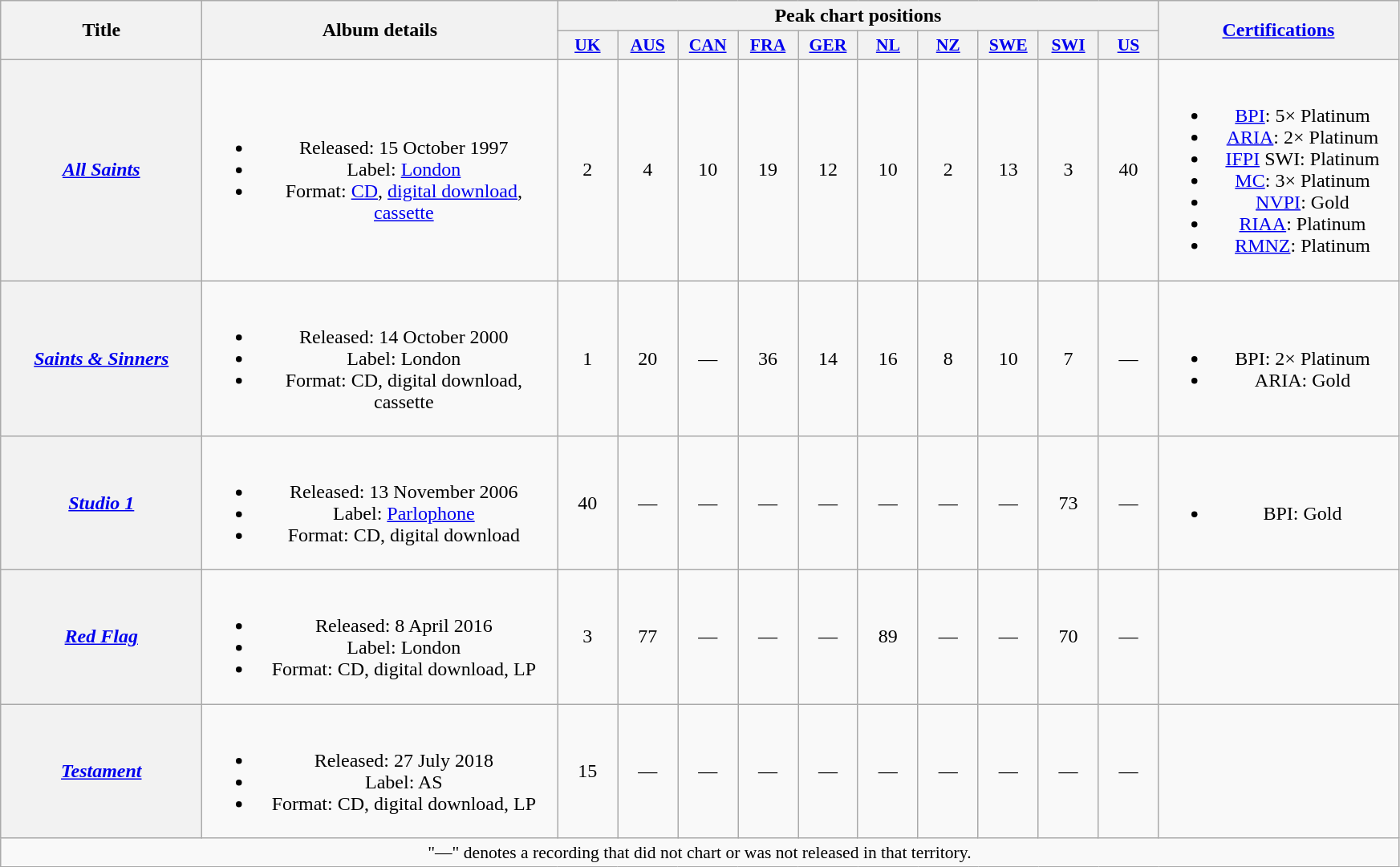<table class="wikitable plainrowheaders" style="text-align:center;">
<tr>
<th scope="col" rowspan="2" style="width:10em;">Title</th>
<th scope="col" rowspan="2" style="width:18em;">Album details</th>
<th scope="col" colspan="10">Peak chart positions</th>
<th scope="col" rowspan="2" style="width:12em;"><a href='#'>Certifications</a></th>
</tr>
<tr>
<th style="width:3em;font-size:90%"><a href='#'>UK</a><br></th>
<th style="width:3em;font-size:90%"><a href='#'>AUS</a><br></th>
<th style="width:3em;font-size:90%"><a href='#'>CAN</a><br></th>
<th style="width:3em;font-size:90%"><a href='#'>FRA</a><br></th>
<th style="width:3em;font-size:90%"><a href='#'>GER</a><br></th>
<th style="width:3em;font-size:90%"><a href='#'>NL</a><br></th>
<th style="width:3em;font-size:90%"><a href='#'>NZ</a><br></th>
<th style="width:3em;font-size:90%"><a href='#'>SWE</a><br></th>
<th style="width:3em;font-size:90%"><a href='#'>SWI</a><br></th>
<th style="width:3em;font-size:90%"><a href='#'>US</a><br></th>
</tr>
<tr>
<th scope="row"><em><a href='#'>All Saints</a></em></th>
<td><br><ul><li>Released: 15 October 1997</li><li>Label: <a href='#'>London</a></li><li>Format: <a href='#'>CD</a>, <a href='#'>digital download</a>, <a href='#'>cassette</a></li></ul></td>
<td>2</td>
<td>4</td>
<td>10</td>
<td>19</td>
<td>12</td>
<td>10</td>
<td>2</td>
<td>13</td>
<td>3</td>
<td>40</td>
<td><br><ul><li><a href='#'>BPI</a>: 5× Platinum</li><li><a href='#'>ARIA</a>: 2× Platinum</li><li><a href='#'>IFPI</a> SWI: Platinum</li><li><a href='#'>MC</a>: 3× Platinum</li><li><a href='#'>NVPI</a>: Gold</li><li><a href='#'>RIAA</a>: Platinum</li><li><a href='#'>RMNZ</a>: Platinum</li></ul></td>
</tr>
<tr>
<th scope="row"><em><a href='#'>Saints & Sinners</a></em></th>
<td><br><ul><li>Released: 14 October 2000</li><li>Label: London</li><li>Format: CD, digital download, cassette</li></ul></td>
<td>1</td>
<td>20</td>
<td>—</td>
<td>36</td>
<td>14</td>
<td>16</td>
<td>8</td>
<td>10</td>
<td>7</td>
<td>—</td>
<td><br><ul><li>BPI: 2× Platinum</li><li>ARIA: Gold</li></ul></td>
</tr>
<tr>
<th scope="row"><em><a href='#'>Studio 1</a></em></th>
<td><br><ul><li>Released: 13 November 2006</li><li>Label: <a href='#'>Parlophone</a></li><li>Format: CD, digital download</li></ul></td>
<td>40</td>
<td>—</td>
<td>—</td>
<td>—</td>
<td>—</td>
<td>—</td>
<td>—</td>
<td>—</td>
<td>73</td>
<td>—</td>
<td><br><ul><li>BPI: Gold</li></ul></td>
</tr>
<tr>
<th scope="row"><em><a href='#'>Red Flag</a></em></th>
<td><br><ul><li>Released: 8 April 2016</li><li>Label: London</li><li>Format: CD, digital download, LP</li></ul></td>
<td>3</td>
<td>77</td>
<td>—</td>
<td>—</td>
<td>—</td>
<td>89</td>
<td>—</td>
<td>—</td>
<td>70</td>
<td>—</td>
<td></td>
</tr>
<tr>
<th scope="row"><em><a href='#'>Testament</a></em></th>
<td><br><ul><li>Released: 27 July 2018</li><li>Label: AS</li><li>Format: CD, digital download, LP</li></ul></td>
<td>15</td>
<td>—</td>
<td>—</td>
<td>—</td>
<td>—</td>
<td>—</td>
<td>—</td>
<td>—</td>
<td>—</td>
<td>—</td>
<td></td>
</tr>
<tr>
<td colspan="14" style="font-size:90%">"—" denotes a recording that did not chart or was not released in that territory.</td>
</tr>
</table>
